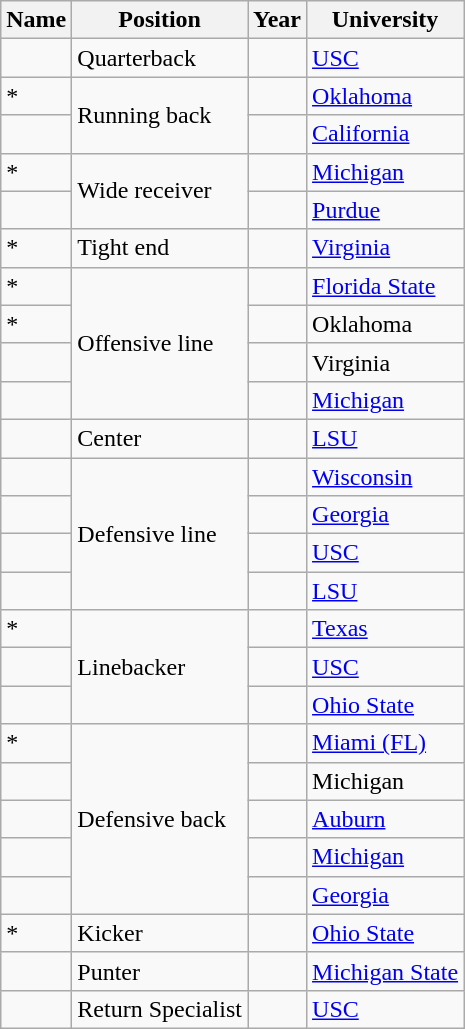<table class="wikitable sortable">
<tr>
<th>Name</th>
<th>Position</th>
<th>Year</th>
<th>University</th>
</tr>
<tr>
<td></td>
<td>Quarterback</td>
<td></td>
<td><a href='#'>USC</a></td>
</tr>
<tr>
<td>*</td>
<td rowspan=2>Running back</td>
<td></td>
<td><a href='#'>Oklahoma</a></td>
</tr>
<tr>
<td></td>
<td></td>
<td><a href='#'>California</a></td>
</tr>
<tr>
<td>*</td>
<td rowspan="2">Wide receiver</td>
<td></td>
<td><a href='#'>Michigan</a></td>
</tr>
<tr>
<td></td>
<td></td>
<td><a href='#'>Purdue</a></td>
</tr>
<tr>
<td>*</td>
<td>Tight end</td>
<td></td>
<td><a href='#'>Virginia</a></td>
</tr>
<tr>
<td>*</td>
<td rowspan="4">Offensive line</td>
<td></td>
<td><a href='#'>Florida State</a></td>
</tr>
<tr>
<td>*</td>
<td></td>
<td>Oklahoma</td>
</tr>
<tr>
<td></td>
<td></td>
<td>Virginia</td>
</tr>
<tr>
<td></td>
<td></td>
<td><a href='#'>Michigan</a></td>
</tr>
<tr>
<td></td>
<td>Center</td>
<td></td>
<td><a href='#'>LSU</a></td>
</tr>
<tr>
<td></td>
<td rowspan=4>Defensive line</td>
<td></td>
<td><a href='#'>Wisconsin</a></td>
</tr>
<tr>
<td></td>
<td></td>
<td><a href='#'>Georgia</a></td>
</tr>
<tr>
<td></td>
<td></td>
<td><a href='#'>USC</a></td>
</tr>
<tr>
<td></td>
<td></td>
<td><a href='#'>LSU</a></td>
</tr>
<tr>
<td>*</td>
<td rowspan=3>Linebacker</td>
<td></td>
<td><a href='#'>Texas</a></td>
</tr>
<tr>
<td></td>
<td></td>
<td><a href='#'>USC</a></td>
</tr>
<tr>
<td></td>
<td></td>
<td><a href='#'>Ohio State</a></td>
</tr>
<tr>
<td>*</td>
<td rowspan=5>Defensive back</td>
<td></td>
<td><a href='#'>Miami (FL)</a></td>
</tr>
<tr>
<td></td>
<td></td>
<td>Michigan</td>
</tr>
<tr>
<td></td>
<td></td>
<td><a href='#'>Auburn</a></td>
</tr>
<tr>
<td></td>
<td></td>
<td><a href='#'>Michigan</a></td>
</tr>
<tr>
<td></td>
<td></td>
<td><a href='#'>Georgia</a></td>
</tr>
<tr>
<td>*</td>
<td>Kicker</td>
<td></td>
<td><a href='#'>Ohio State</a></td>
</tr>
<tr>
<td></td>
<td>Punter</td>
<td></td>
<td><a href='#'>Michigan State</a></td>
</tr>
<tr>
<td></td>
<td>Return Specialist</td>
<td></td>
<td><a href='#'>USC</a></td>
</tr>
</table>
